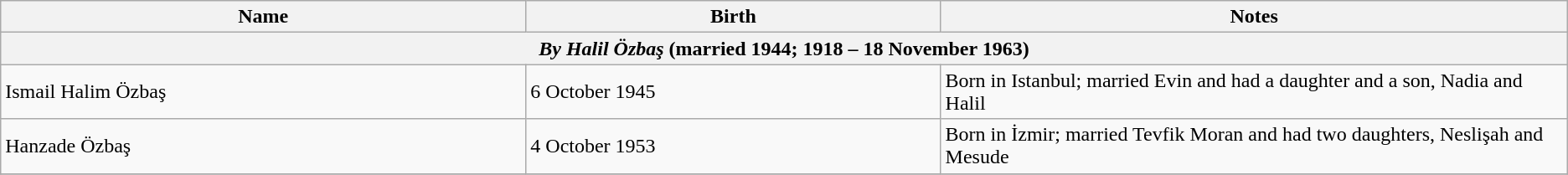<table class="wikitable">
<tr>
<th>Name</th>
<th>Birth</th>
<th style="width:40%;">Notes</th>
</tr>
<tr>
<th colspan="3"><strong><em>By Halil Özbaş</em></strong> (married 1944; 1918 – 18 November 1963)</th>
</tr>
<tr>
<td>Ismail Halim Özbaş</td>
<td>6 October 1945</td>
<td>Born in Istanbul; married Evin and had a daughter and a son, Nadia and Halil</td>
</tr>
<tr>
<td>Hanzade Özbaş</td>
<td>4 October 1953</td>
<td>Born in İzmir; married Tevfik Moran and had two daughters, Neslişah and Mesude</td>
</tr>
<tr>
</tr>
</table>
